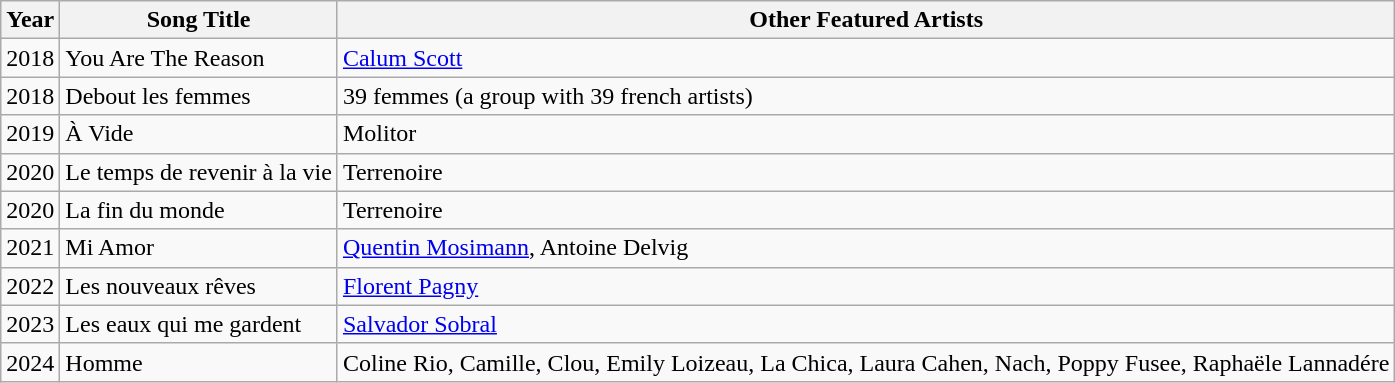<table class="wikitable sortable">
<tr>
<th>Year</th>
<th>Song Title</th>
<th>Other Featured Artists</th>
</tr>
<tr>
<td>2018</td>
<td>You Are The Reason</td>
<td><a href='#'>Calum Scott</a></td>
</tr>
<tr>
<td>2018</td>
<td>Debout les femmes</td>
<td>39 femmes (a group with 39 french artists)</td>
</tr>
<tr>
<td>2019</td>
<td>À Vide</td>
<td>Molitor</td>
</tr>
<tr>
<td>2020</td>
<td>Le temps de revenir à la vie</td>
<td>Terrenoire</td>
</tr>
<tr>
<td>2020</td>
<td>La fin du monde</td>
<td>Terrenoire</td>
</tr>
<tr>
<td>2021</td>
<td>Mi Amor</td>
<td><a href='#'>Quentin Mosimann</a>, Antoine Delvig</td>
</tr>
<tr>
<td>2022</td>
<td>Les nouveaux rêves</td>
<td><a href='#'>Florent Pagny</a></td>
</tr>
<tr>
<td>2023</td>
<td>Les eaux qui me gardent</td>
<td><a href='#'>Salvador Sobral</a></td>
</tr>
<tr>
<td>2024</td>
<td>Homme</td>
<td>Coline Rio, Camille, Clou, Emily Loizeau, La Chica, Laura Cahen, Nach, Poppy Fusee, Raphaële Lannadére</td>
</tr>
</table>
